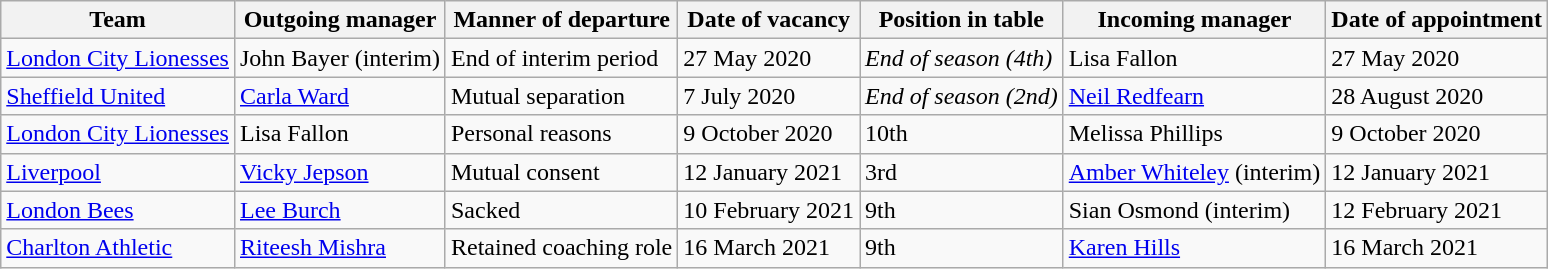<table class="wikitable sortable">
<tr>
<th>Team</th>
<th>Outgoing manager</th>
<th>Manner of departure</th>
<th>Date of vacancy</th>
<th>Position in table</th>
<th>Incoming manager</th>
<th>Date of appointment</th>
</tr>
<tr>
<td><a href='#'>London City Lionesses</a></td>
<td> John Bayer (interim)</td>
<td>End of interim period</td>
<td>27 May 2020</td>
<td><em>End of season (4th)</em></td>
<td> Lisa Fallon</td>
<td>27 May 2020</td>
</tr>
<tr>
<td><a href='#'>Sheffield United</a></td>
<td> <a href='#'>Carla Ward</a></td>
<td>Mutual separation</td>
<td>7 July 2020</td>
<td><em>End of season (2nd)</em></td>
<td> <a href='#'>Neil Redfearn</a></td>
<td>28 August 2020</td>
</tr>
<tr>
<td><a href='#'>London City Lionesses</a></td>
<td> Lisa Fallon</td>
<td>Personal reasons</td>
<td>9 October 2020</td>
<td>10th</td>
<td> Melissa Phillips</td>
<td>9 October 2020</td>
</tr>
<tr>
<td><a href='#'>Liverpool</a></td>
<td> <a href='#'>Vicky Jepson</a></td>
<td>Mutual consent</td>
<td>12 January 2021</td>
<td>3rd</td>
<td> <a href='#'>Amber Whiteley</a> (interim)</td>
<td>12 January 2021</td>
</tr>
<tr>
<td><a href='#'>London Bees</a></td>
<td> <a href='#'>Lee Burch</a></td>
<td>Sacked</td>
<td>10 February 2021</td>
<td>9th</td>
<td> Sian Osmond (interim)</td>
<td>12 February 2021</td>
</tr>
<tr>
<td><a href='#'>Charlton Athletic</a></td>
<td> <a href='#'>Riteesh Mishra</a></td>
<td>Retained coaching role</td>
<td>16 March 2021</td>
<td>9th</td>
<td> <a href='#'>Karen Hills</a></td>
<td>16 March 2021</td>
</tr>
</table>
